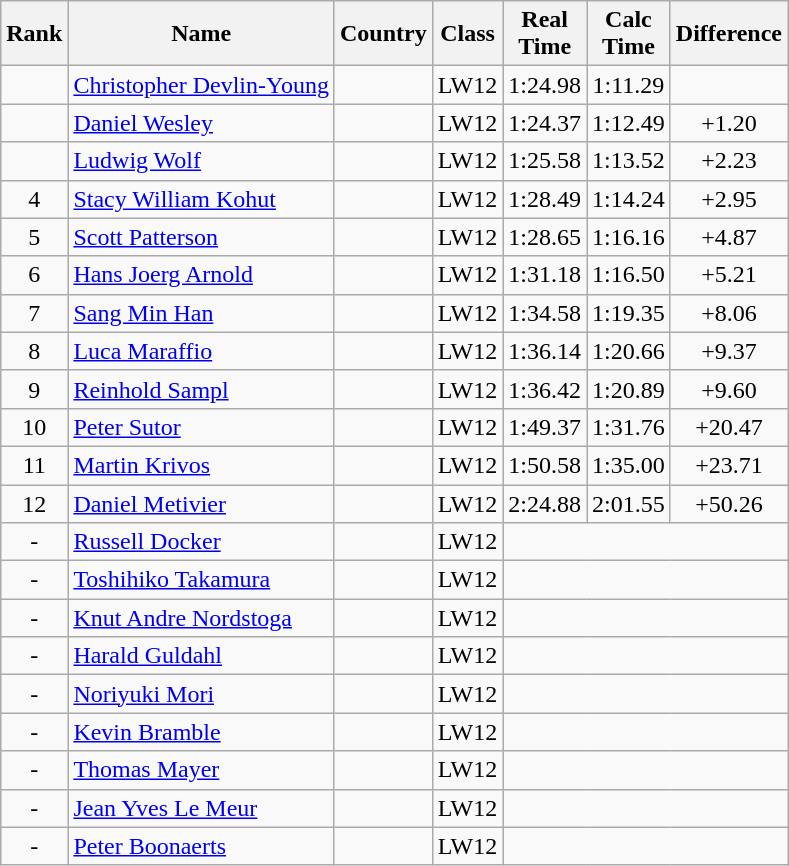<table class="wikitable sortable" style="text-align:center">
<tr>
<th>Rank</th>
<th>Name</th>
<th>Country</th>
<th>Class</th>
<th>Real<br>Time</th>
<th>Calc<br>Time</th>
<th Class="unsortable">Difference</th>
</tr>
<tr>
<td></td>
<td align=left><a href='#'>Christopher Devlin-Young</a></td>
<td align=left></td>
<td>LW12</td>
<td>1:24.98</td>
<td>1:11.29</td>
</tr>
<tr>
<td></td>
<td align=left><a href='#'>Daniel Wesley</a></td>
<td align=left></td>
<td>LW12</td>
<td>1:24.37</td>
<td>1:12.49</td>
<td>+1.20</td>
</tr>
<tr>
<td></td>
<td align=left><a href='#'>Ludwig Wolf</a></td>
<td align=left></td>
<td>LW12</td>
<td>1:25.58</td>
<td>1:13.52</td>
<td>+2.23</td>
</tr>
<tr>
<td>4</td>
<td align=left><a href='#'>Stacy William Kohut</a></td>
<td align=left></td>
<td>LW12</td>
<td>1:28.49</td>
<td>1:14.24</td>
<td>+2.95</td>
</tr>
<tr>
<td>5</td>
<td align=left><a href='#'>Scott Patterson</a></td>
<td align=left></td>
<td>LW12</td>
<td>1:28.65</td>
<td>1:16.16</td>
<td>+4.87</td>
</tr>
<tr>
<td>6</td>
<td align=left><a href='#'>Hans Joerg Arnold</a></td>
<td align=left></td>
<td>LW12</td>
<td>1:31.18</td>
<td>1:16.50</td>
<td>+5.21</td>
</tr>
<tr>
<td>7</td>
<td align=left><a href='#'>Sang Min Han</a></td>
<td align=left></td>
<td>LW12</td>
<td>1:34.58</td>
<td>1:19.35</td>
<td>+8.06</td>
</tr>
<tr>
<td>8</td>
<td align=left><a href='#'>Luca Maraffio</a></td>
<td align=left></td>
<td>LW12</td>
<td>1:36.14</td>
<td>1:20.66</td>
<td>+9.37</td>
</tr>
<tr>
<td>9</td>
<td align=left><a href='#'>Reinhold Sampl</a></td>
<td align=left></td>
<td>LW12</td>
<td>1:36.42</td>
<td>1:20.89</td>
<td>+9.60</td>
</tr>
<tr>
<td>10</td>
<td align=left><a href='#'>Peter Sutor</a></td>
<td align=left></td>
<td>LW12</td>
<td>1:49.37</td>
<td>1:31.76</td>
<td>+20.47</td>
</tr>
<tr>
<td>11</td>
<td align=left><a href='#'>Martin Krivos</a></td>
<td align=left></td>
<td>LW12</td>
<td>1:50.58</td>
<td>1:35.00</td>
<td>+23.71</td>
</tr>
<tr>
<td>12</td>
<td align=left><a href='#'>Daniel Metivier</a></td>
<td align=left></td>
<td>LW12</td>
<td>2:24.88</td>
<td>2:01.55</td>
<td>+50.26</td>
</tr>
<tr>
<td>-</td>
<td align=left><a href='#'>Russell Docker</a></td>
<td align=left></td>
<td>LW12</td>
<td colspan=3></td>
</tr>
<tr>
<td>-</td>
<td align=left><a href='#'>Toshihiko Takamura</a></td>
<td align=left></td>
<td>LW12</td>
<td colspan=3></td>
</tr>
<tr>
<td>-</td>
<td align=left><a href='#'>Knut Andre Nordstoga</a></td>
<td align=left></td>
<td>LW12</td>
<td colspan=3></td>
</tr>
<tr>
<td>-</td>
<td align=left><a href='#'>Harald Guldahl</a></td>
<td align=left></td>
<td>LW12</td>
<td colspan=3></td>
</tr>
<tr>
<td>-</td>
<td align=left><a href='#'>Noriyuki Mori</a></td>
<td align=left></td>
<td>LW12</td>
<td colspan=3></td>
</tr>
<tr>
<td>-</td>
<td align=left><a href='#'>Kevin Bramble</a></td>
<td align=left></td>
<td>LW12</td>
<td colspan=3></td>
</tr>
<tr>
<td>-</td>
<td align=left><a href='#'>Thomas Mayer</a></td>
<td align=left></td>
<td>LW12</td>
<td colspan=3></td>
</tr>
<tr>
<td>-</td>
<td align=left><a href='#'>Jean Yves Le Meur</a></td>
<td align=left></td>
<td>LW12</td>
<td colspan=3></td>
</tr>
<tr>
<td>-</td>
<td align=left><a href='#'>Peter Boonaerts</a></td>
<td align=left></td>
<td>LW12</td>
<td colspan=3></td>
</tr>
</table>
